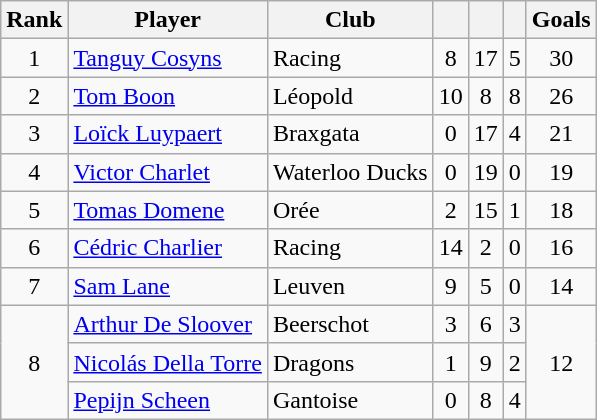<table class="wikitable" style="text-align:center">
<tr>
<th>Rank</th>
<th>Player</th>
<th>Club</th>
<th></th>
<th></th>
<th></th>
<th>Goals</th>
</tr>
<tr>
<td>1</td>
<td align=left> <a href='#'>Tanguy Cosyns</a></td>
<td align=left>Racing</td>
<td>8</td>
<td>17</td>
<td>5</td>
<td>30</td>
</tr>
<tr>
<td>2</td>
<td align=left> <a href='#'>Tom Boon</a></td>
<td align=left>Léopold</td>
<td>10</td>
<td>8</td>
<td>8</td>
<td>26</td>
</tr>
<tr>
<td>3</td>
<td align=left> <a href='#'>Loïck Luypaert</a></td>
<td align=left>Braxgata</td>
<td>0</td>
<td>17</td>
<td>4</td>
<td>21</td>
</tr>
<tr>
<td>4</td>
<td align=left> <a href='#'>Victor Charlet</a></td>
<td align=left>Waterloo Ducks</td>
<td>0</td>
<td>19</td>
<td>0</td>
<td>19</td>
</tr>
<tr>
<td>5</td>
<td align=left> <a href='#'>Tomas Domene</a></td>
<td align=left>Orée</td>
<td>2</td>
<td>15</td>
<td>1</td>
<td>18</td>
</tr>
<tr>
<td>6</td>
<td align=left> <a href='#'>Cédric Charlier</a></td>
<td align=left>Racing</td>
<td>14</td>
<td>2</td>
<td>0</td>
<td>16</td>
</tr>
<tr>
<td>7</td>
<td align=left> <a href='#'>Sam Lane</a></td>
<td align=left>Leuven</td>
<td>9</td>
<td>5</td>
<td>0</td>
<td>14</td>
</tr>
<tr>
<td rowspan=3>8</td>
<td align=left> <a href='#'>Arthur De Sloover</a></td>
<td align=left>Beerschot</td>
<td>3</td>
<td>6</td>
<td>3</td>
<td rowspan=3>12</td>
</tr>
<tr>
<td align=left> <a href='#'>Nicolás Della Torre</a></td>
<td align=left>Dragons</td>
<td>1</td>
<td>9</td>
<td>2</td>
</tr>
<tr>
<td align=left> <a href='#'>Pepijn Scheen</a></td>
<td align=left>Gantoise</td>
<td>0</td>
<td>8</td>
<td>4</td>
</tr>
</table>
